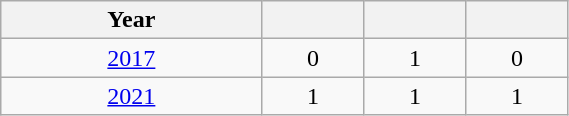<table class="wikitable" width=30% style="font-size:100%; text-align:center;">
<tr>
<th>Year</th>
<th></th>
<th></th>
<th></th>
</tr>
<tr>
<td><a href='#'>2017</a></td>
<td>0</td>
<td>1</td>
<td>0</td>
</tr>
<tr>
<td><a href='#'>2021</a></td>
<td>1</td>
<td>1</td>
<td>1</td>
</tr>
</table>
